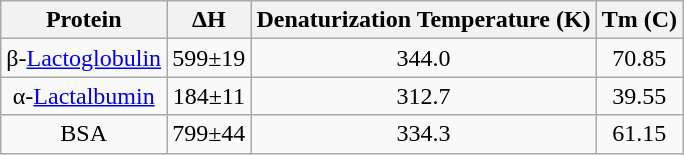<table class="wikitable" style="text-align:center">
<tr>
<th><strong>Protein</strong></th>
<th><strong>ΔH</strong></th>
<th><strong>Denaturization Temperature (K)</strong></th>
<th><strong>Tm (C)</strong></th>
</tr>
<tr>
<td>β-<a href='#'>Lactoglobulin</a></td>
<td>599±19</td>
<td>344.0</td>
<td>70.85</td>
</tr>
<tr>
<td>α-<a href='#'>Lactalbumin</a></td>
<td>184±11</td>
<td>312.7</td>
<td>39.55</td>
</tr>
<tr>
<td>BSA</td>
<td>799±44</td>
<td>334.3</td>
<td>61.15</td>
</tr>
</table>
